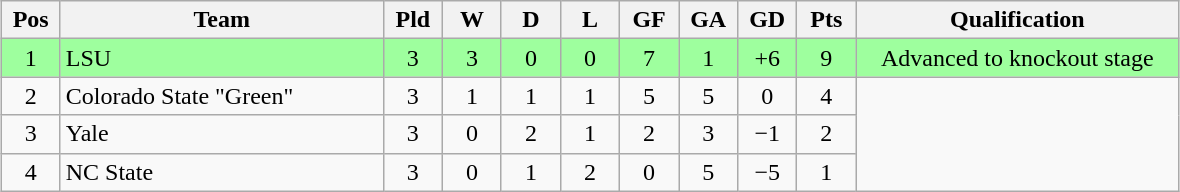<table class="wikitable" style="text-align:center; margin: 1em auto">
<tr>
<th style="width:2em">Pos</th>
<th style="width:13em">Team</th>
<th style="width:2em">Pld</th>
<th style="width:2em">W</th>
<th style="width:2em">D</th>
<th style="width:2em">L</th>
<th style="width:2em">GF</th>
<th style="width:2em">GA</th>
<th style="width:2em">GD</th>
<th style="width:2em">Pts</th>
<th style="width:13em">Qualification</th>
</tr>
<tr bgcolor="#9eff9e">
<td>1</td>
<td style="text-align:left">LSU</td>
<td>3</td>
<td>3</td>
<td>0</td>
<td>0</td>
<td>7</td>
<td>1</td>
<td>+6</td>
<td>9</td>
<td>Advanced to knockout stage</td>
</tr>
<tr>
<td>2</td>
<td style="text-align:left">Colorado State "Green"</td>
<td>3</td>
<td>1</td>
<td>1</td>
<td>1</td>
<td>5</td>
<td>5</td>
<td>0</td>
<td>4</td>
<td rowspan="3"></td>
</tr>
<tr>
<td>3</td>
<td style="text-align:left">Yale</td>
<td>3</td>
<td>0</td>
<td>2</td>
<td>1</td>
<td>2</td>
<td>3</td>
<td>−1</td>
<td>2</td>
</tr>
<tr>
<td>4</td>
<td style="text-align:left">NC State</td>
<td>3</td>
<td>0</td>
<td>1</td>
<td>2</td>
<td>0</td>
<td>5</td>
<td>−5</td>
<td>1</td>
</tr>
</table>
